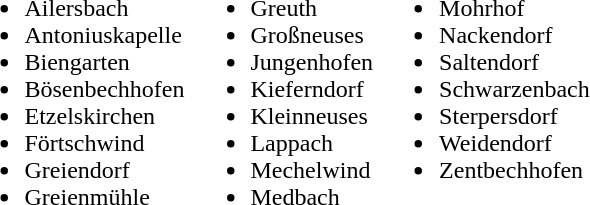<table>
<tr>
<td valign="top"><br><ul><li>Ailersbach</li><li>Antoniuskapelle</li><li>Biengarten</li><li>Bösenbechhofen</li><li>Etzelskirchen</li><li>Förtschwind</li><li>Greiendorf</li><li>Greienmühle</li></ul></td>
<td valign="top"><br><ul><li>Greuth</li><li>Großneuses</li><li>Jungenhofen</li><li>Kieferndorf</li><li>Kleinneuses</li><li>Lappach</li><li>Mechelwind</li><li>Medbach</li></ul></td>
<td valign="top"><br><ul><li>Mohrhof</li><li>Nackendorf</li><li>Saltendorf</li><li>Schwarzenbach</li><li>Sterpersdorf</li><li>Weidendorf</li><li>Zentbechhofen</li></ul></td>
</tr>
</table>
